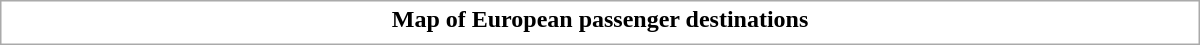<table class="collapsible uncollapsed" style="border:1px #aaa solid; width:50em; margin:0.2em auto">
<tr>
<th>Map of European passenger destinations</th>
</tr>
<tr>
<td></td>
</tr>
</table>
